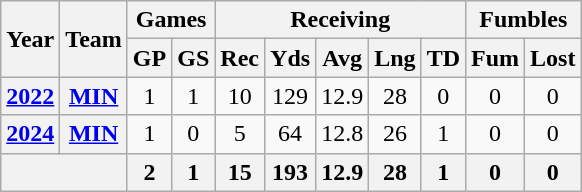<table class="wikitable" style="text-align:center;">
<tr>
<th rowspan="2">Year</th>
<th rowspan="2">Team</th>
<th colspan="2">Games</th>
<th colspan="5">Receiving</th>
<th colspan="2">Fumbles</th>
</tr>
<tr>
<th>GP</th>
<th>GS</th>
<th>Rec</th>
<th>Yds</th>
<th>Avg</th>
<th>Lng</th>
<th>TD</th>
<th>Fum</th>
<th>Lost</th>
</tr>
<tr>
<th><a href='#'>2022</a></th>
<th><a href='#'>MIN</a></th>
<td>1</td>
<td>1</td>
<td>10</td>
<td>129</td>
<td>12.9</td>
<td>28</td>
<td>0</td>
<td>0</td>
<td>0</td>
</tr>
<tr>
<th><a href='#'>2024</a></th>
<th><a href='#'>MIN</a></th>
<td>1</td>
<td>0</td>
<td>5</td>
<td>64</td>
<td>12.8</td>
<td>26</td>
<td>1</td>
<td>0</td>
<td>0</td>
</tr>
<tr>
<th colspan="2"></th>
<th>2</th>
<th>1</th>
<th>15</th>
<th>193</th>
<th>12.9</th>
<th>28</th>
<th>1</th>
<th>0</th>
<th>0</th>
</tr>
</table>
